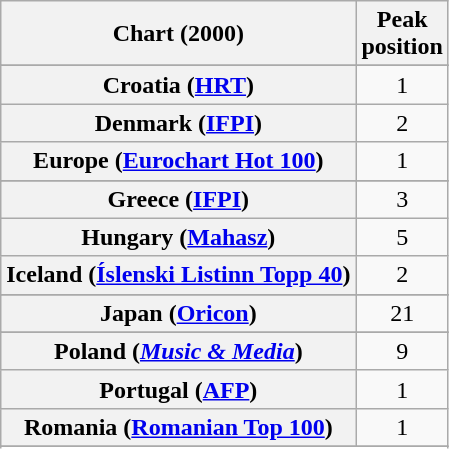<table class="wikitable sortable plainrowheaders" style="text-align:center">
<tr>
<th>Chart (2000)</th>
<th>Peak<br>position</th>
</tr>
<tr>
</tr>
<tr>
</tr>
<tr>
</tr>
<tr>
</tr>
<tr>
</tr>
<tr>
</tr>
<tr>
</tr>
<tr>
<th scope="row">Croatia (<a href='#'>HRT</a>)</th>
<td>1</td>
</tr>
<tr>
<th scope="row">Denmark (<a href='#'>IFPI</a>)</th>
<td>2</td>
</tr>
<tr>
<th scope="row">Europe (<a href='#'>Eurochart Hot 100</a>)</th>
<td>1</td>
</tr>
<tr>
</tr>
<tr>
</tr>
<tr>
</tr>
<tr>
<th scope="row">Greece (<a href='#'>IFPI</a>)</th>
<td>3</td>
</tr>
<tr>
<th scope="row">Hungary (<a href='#'>Mahasz</a>)</th>
<td>5</td>
</tr>
<tr>
<th scope="row">Iceland (<a href='#'>Íslenski Listinn Topp 40</a>)</th>
<td>2</td>
</tr>
<tr>
</tr>
<tr>
</tr>
<tr>
<th scope="row">Japan (<a href='#'>Oricon</a>)</th>
<td>21</td>
</tr>
<tr>
</tr>
<tr>
</tr>
<tr>
</tr>
<tr>
<th scope="row">Poland (<em><a href='#'>Music & Media</a></em>)</th>
<td>9</td>
</tr>
<tr>
<th scope="row">Portugal (<a href='#'>AFP</a>)</th>
<td>1</td>
</tr>
<tr>
<th scope="row">Romania (<a href='#'>Romanian Top 100</a>)</th>
<td>1</td>
</tr>
<tr>
</tr>
<tr>
</tr>
<tr>
</tr>
<tr>
</tr>
<tr>
</tr>
<tr>
</tr>
<tr>
</tr>
<tr>
</tr>
</table>
